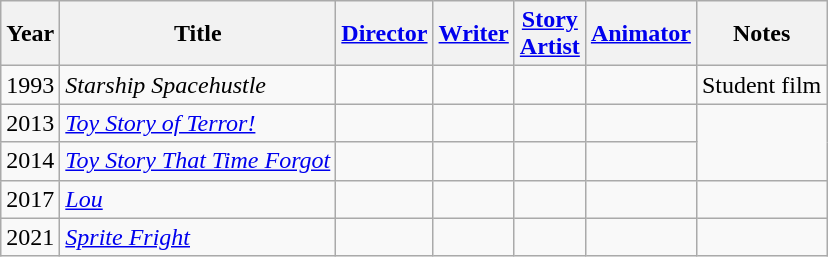<table class="wikitable">
<tr>
<th>Year</th>
<th>Title</th>
<th><a href='#'>Director</a></th>
<th><a href='#'>Writer</a></th>
<th><a href='#'>Story<br>Artist</a></th>
<th><a href='#'>Animator</a></th>
<th>Notes</th>
</tr>
<tr>
<td>1993</td>
<td><em>Starship Spacehustle</em></td>
<td></td>
<td></td>
<td></td>
<td></td>
<td>Student film</td>
</tr>
<tr>
<td>2013</td>
<td><em><a href='#'>Toy Story of Terror!</a></em></td>
<td></td>
<td></td>
<td></td>
<td></td>
</tr>
<tr>
<td>2014</td>
<td><em><a href='#'>Toy Story That Time Forgot</a></em></td>
<td></td>
<td></td>
<td></td>
<td></td>
</tr>
<tr>
<td>2017</td>
<td><em><a href='#'>Lou</a></em></td>
<td></td>
<td></td>
<td></td>
<td></td>
<td></td>
</tr>
<tr>
<td>2021</td>
<td><em><a href='#'>Sprite Fright</a></em></td>
<td></td>
<td></td>
<td></td>
<td></td>
<td></td>
</tr>
</table>
